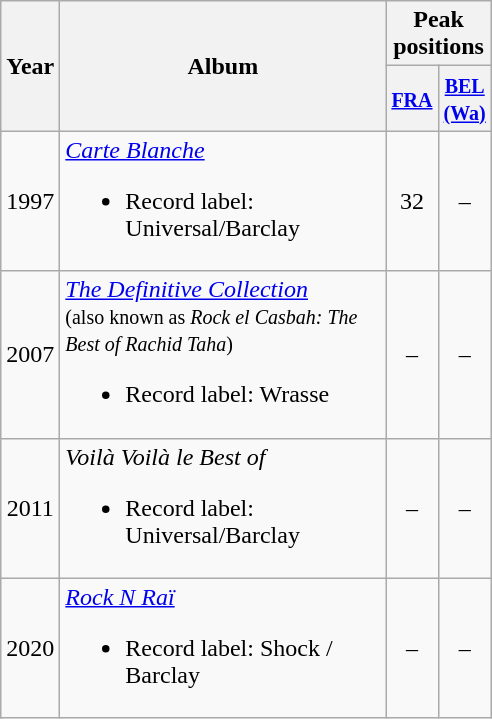<table class="wikitable">
<tr>
<th rowspan="2" style="text-align:center; width:10px;">Year</th>
<th rowspan="2" style="text-align:center; width:210px;">Album</th>
<th colspan="2" style="text-align:center; width:30px;">Peak positions</th>
</tr>
<tr>
<th width="20"><small><a href='#'>FRA</a><br></small></th>
<th width="20"><small><a href='#'>BEL <br>(Wa)</a><br></small></th>
</tr>
<tr>
<td style="text-align:center;">1997</td>
<td><em><a href='#'>Carte Blanche</a></em><br><ul><li>Record label: Universal/Barclay</li></ul></td>
<td style="text-align:center;">32</td>
<td style="text-align:center;">–</td>
</tr>
<tr>
<td style="text-align:center;">2007</td>
<td><em><a href='#'>The Definitive Collection</a></em> <br><small>(also known as <em>Rock el Casbah: The Best of Rachid Taha</em>)</small><br><ul><li>Record label: Wrasse</li></ul></td>
<td style="text-align:center;">–</td>
<td style="text-align:center;">–</td>
</tr>
<tr>
<td style="text-align:center;">2011</td>
<td><em>Voilà Voilà le Best of</em><br><ul><li>Record label: Universal/Barclay</li></ul></td>
<td style="text-align:center;">–</td>
<td style="text-align:center;">–</td>
</tr>
<tr>
<td style="text-align:center;">2020</td>
<td><em><a href='#'>Rock N Raï</a></em><br><ul><li>Record label: Shock / Barclay</li></ul></td>
<td style="text-align:center;">–</td>
<td style="text-align:center;">–</td>
</tr>
</table>
